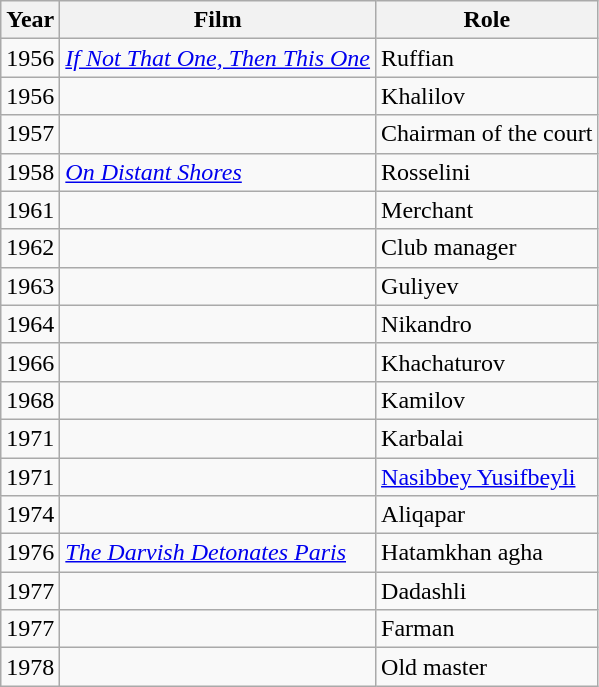<table class="wikitable sortable">
<tr>
<th>Year</th>
<th>Film</th>
<th>Role</th>
</tr>
<tr>
<td>1956</td>
<td><em><a href='#'>If Not That One, Then This One</a></em></td>
<td>Ruffian</td>
</tr>
<tr>
<td>1956</td>
<td><em></em></td>
<td>Khalilov</td>
</tr>
<tr>
<td>1957</td>
<td><em></em></td>
<td>Chairman of the court</td>
</tr>
<tr>
<td>1958</td>
<td><em><a href='#'>On Distant Shores</a></em></td>
<td>Rosselini</td>
</tr>
<tr>
<td>1961</td>
<td><em></em></td>
<td>Merchant</td>
</tr>
<tr>
<td>1962</td>
<td><em></em></td>
<td>Club manager</td>
</tr>
<tr>
<td>1963</td>
<td><em></em></td>
<td>Guliyev</td>
</tr>
<tr>
<td>1964</td>
<td><em></em></td>
<td>Nikandro</td>
</tr>
<tr>
<td>1966</td>
<td><em></em></td>
<td>Khachaturov</td>
</tr>
<tr>
<td>1968</td>
<td><em></em></td>
<td>Kamilov</td>
</tr>
<tr>
<td>1971</td>
<td><em></em></td>
<td>Karbalai</td>
</tr>
<tr>
<td>1971</td>
<td><em></em></td>
<td><a href='#'>Nasibbey Yusifbeyli</a></td>
</tr>
<tr>
<td>1974</td>
<td><em></em></td>
<td>Aliqapar</td>
</tr>
<tr>
<td>1976</td>
<td><em><a href='#'>The Darvish Detonates Paris</a></em></td>
<td>Hatamkhan agha</td>
</tr>
<tr>
<td>1977</td>
<td><em></em></td>
<td>Dadashli</td>
</tr>
<tr>
<td>1977</td>
<td><em></em></td>
<td>Farman</td>
</tr>
<tr>
<td>1978</td>
<td><em></em></td>
<td>Old master</td>
</tr>
</table>
